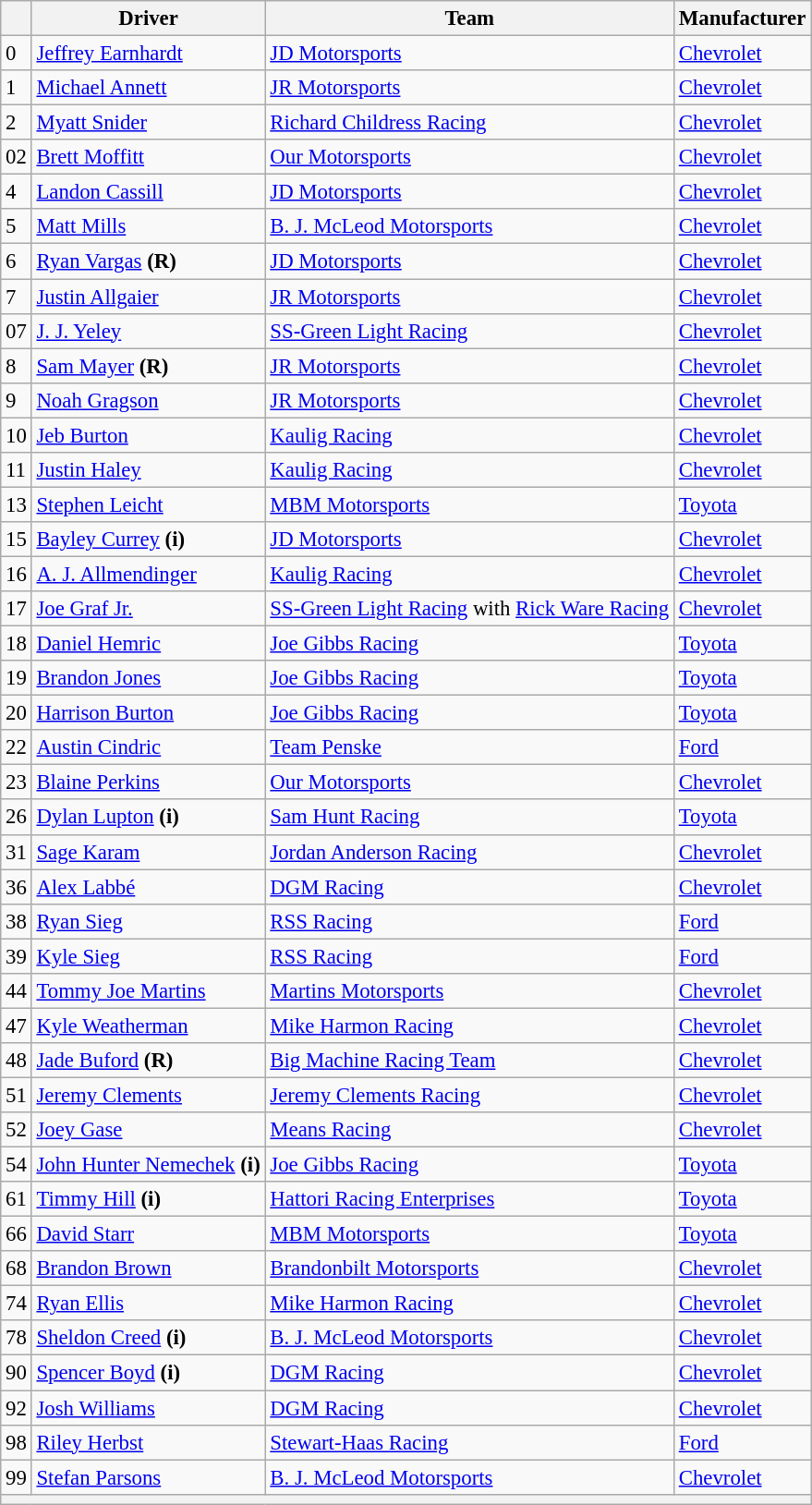<table class="wikitable" style="font-size:95%">
<tr>
<th></th>
<th>Driver</th>
<th>Team</th>
<th>Manufacturer</th>
</tr>
<tr>
<td>0</td>
<td><a href='#'>Jeffrey Earnhardt</a></td>
<td><a href='#'>JD Motorsports</a></td>
<td><a href='#'>Chevrolet</a></td>
</tr>
<tr>
<td>1</td>
<td><a href='#'>Michael Annett</a></td>
<td><a href='#'>JR Motorsports</a></td>
<td><a href='#'>Chevrolet</a></td>
</tr>
<tr>
<td>2</td>
<td><a href='#'>Myatt Snider</a></td>
<td><a href='#'>Richard Childress Racing</a></td>
<td><a href='#'>Chevrolet</a></td>
</tr>
<tr>
<td>02</td>
<td><a href='#'>Brett Moffitt</a></td>
<td><a href='#'>Our Motorsports</a></td>
<td><a href='#'>Chevrolet</a></td>
</tr>
<tr>
<td>4</td>
<td><a href='#'>Landon Cassill</a></td>
<td><a href='#'>JD Motorsports</a></td>
<td><a href='#'>Chevrolet</a></td>
</tr>
<tr>
<td>5</td>
<td><a href='#'>Matt Mills</a></td>
<td><a href='#'>B. J. McLeod Motorsports</a></td>
<td><a href='#'>Chevrolet</a></td>
</tr>
<tr>
<td>6</td>
<td><a href='#'>Ryan Vargas</a> <strong>(R)</strong></td>
<td><a href='#'>JD Motorsports</a></td>
<td><a href='#'>Chevrolet</a></td>
</tr>
<tr>
<td>7</td>
<td><a href='#'>Justin Allgaier</a></td>
<td><a href='#'>JR Motorsports</a></td>
<td><a href='#'>Chevrolet</a></td>
</tr>
<tr>
<td>07</td>
<td><a href='#'>J. J. Yeley</a></td>
<td><a href='#'>SS-Green Light Racing</a></td>
<td><a href='#'>Chevrolet</a></td>
</tr>
<tr>
<td>8</td>
<td><a href='#'>Sam Mayer</a> <strong>(R)</strong></td>
<td><a href='#'>JR Motorsports</a></td>
<td><a href='#'>Chevrolet</a></td>
</tr>
<tr>
<td>9</td>
<td><a href='#'>Noah Gragson</a></td>
<td><a href='#'>JR Motorsports</a></td>
<td><a href='#'>Chevrolet</a></td>
</tr>
<tr>
<td>10</td>
<td><a href='#'>Jeb Burton</a></td>
<td><a href='#'>Kaulig Racing</a></td>
<td><a href='#'>Chevrolet</a></td>
</tr>
<tr>
<td>11</td>
<td><a href='#'>Justin Haley</a></td>
<td><a href='#'>Kaulig Racing</a></td>
<td><a href='#'>Chevrolet</a></td>
</tr>
<tr>
<td>13</td>
<td><a href='#'>Stephen Leicht</a></td>
<td><a href='#'>MBM Motorsports</a></td>
<td><a href='#'>Toyota</a></td>
</tr>
<tr>
<td>15</td>
<td><a href='#'>Bayley Currey</a> <strong>(i)</strong></td>
<td><a href='#'>JD Motorsports</a></td>
<td><a href='#'>Chevrolet</a></td>
</tr>
<tr>
<td>16</td>
<td><a href='#'>A. J. Allmendinger</a></td>
<td><a href='#'>Kaulig Racing</a></td>
<td><a href='#'>Chevrolet</a></td>
</tr>
<tr>
<td>17</td>
<td><a href='#'>Joe Graf Jr.</a></td>
<td><a href='#'>SS-Green Light Racing</a> with <a href='#'>Rick Ware Racing</a></td>
<td><a href='#'>Chevrolet</a></td>
</tr>
<tr>
<td>18</td>
<td><a href='#'>Daniel Hemric</a></td>
<td><a href='#'>Joe Gibbs Racing</a></td>
<td><a href='#'>Toyota</a></td>
</tr>
<tr>
<td>19</td>
<td><a href='#'>Brandon Jones</a></td>
<td><a href='#'>Joe Gibbs Racing</a></td>
<td><a href='#'>Toyota</a></td>
</tr>
<tr>
<td>20</td>
<td><a href='#'>Harrison Burton</a></td>
<td><a href='#'>Joe Gibbs Racing</a></td>
<td><a href='#'>Toyota</a></td>
</tr>
<tr>
<td>22</td>
<td><a href='#'>Austin Cindric</a></td>
<td><a href='#'>Team Penske</a></td>
<td><a href='#'>Ford</a></td>
</tr>
<tr>
<td>23</td>
<td><a href='#'>Blaine Perkins</a></td>
<td><a href='#'>Our Motorsports</a></td>
<td><a href='#'>Chevrolet</a></td>
</tr>
<tr>
<td>26</td>
<td><a href='#'>Dylan Lupton</a> <strong>(i)</strong></td>
<td><a href='#'>Sam Hunt Racing</a></td>
<td><a href='#'>Toyota</a></td>
</tr>
<tr>
<td>31</td>
<td><a href='#'>Sage Karam</a></td>
<td><a href='#'>Jordan Anderson Racing</a></td>
<td><a href='#'>Chevrolet</a></td>
</tr>
<tr>
<td>36</td>
<td><a href='#'>Alex Labbé</a></td>
<td><a href='#'>DGM Racing</a></td>
<td><a href='#'>Chevrolet</a></td>
</tr>
<tr>
<td>38</td>
<td><a href='#'>Ryan Sieg</a></td>
<td><a href='#'>RSS Racing</a></td>
<td><a href='#'>Ford</a></td>
</tr>
<tr>
<td>39</td>
<td><a href='#'>Kyle Sieg</a></td>
<td><a href='#'>RSS Racing</a></td>
<td><a href='#'>Ford</a></td>
</tr>
<tr>
<td>44</td>
<td><a href='#'>Tommy Joe Martins</a></td>
<td><a href='#'>Martins Motorsports</a></td>
<td><a href='#'>Chevrolet</a></td>
</tr>
<tr>
<td>47</td>
<td><a href='#'>Kyle Weatherman</a></td>
<td><a href='#'>Mike Harmon Racing</a></td>
<td><a href='#'>Chevrolet</a></td>
</tr>
<tr>
<td>48</td>
<td><a href='#'>Jade Buford</a> <strong>(R)</strong></td>
<td><a href='#'>Big Machine Racing Team</a></td>
<td><a href='#'>Chevrolet</a></td>
</tr>
<tr>
<td>51</td>
<td><a href='#'>Jeremy Clements</a></td>
<td><a href='#'>Jeremy Clements Racing</a></td>
<td><a href='#'>Chevrolet</a></td>
</tr>
<tr>
<td>52</td>
<td><a href='#'>Joey Gase</a></td>
<td><a href='#'>Means Racing</a></td>
<td><a href='#'>Chevrolet</a></td>
</tr>
<tr>
<td>54</td>
<td><a href='#'>John Hunter Nemechek</a> <strong>(i)</strong></td>
<td><a href='#'>Joe Gibbs Racing</a></td>
<td><a href='#'>Toyota</a></td>
</tr>
<tr>
<td>61</td>
<td><a href='#'>Timmy Hill</a> <strong>(i)</strong></td>
<td><a href='#'>Hattori Racing Enterprises</a></td>
<td><a href='#'>Toyota</a></td>
</tr>
<tr>
<td>66</td>
<td><a href='#'>David Starr</a></td>
<td><a href='#'>MBM Motorsports</a></td>
<td><a href='#'>Toyota</a></td>
</tr>
<tr>
<td>68</td>
<td><a href='#'>Brandon Brown</a></td>
<td><a href='#'>Brandonbilt Motorsports</a></td>
<td><a href='#'>Chevrolet</a></td>
</tr>
<tr>
<td>74</td>
<td><a href='#'>Ryan Ellis</a></td>
<td><a href='#'>Mike Harmon Racing</a></td>
<td><a href='#'>Chevrolet</a></td>
</tr>
<tr>
<td>78</td>
<td><a href='#'>Sheldon Creed</a> <strong>(i)</strong></td>
<td><a href='#'>B. J. McLeod Motorsports</a></td>
<td><a href='#'>Chevrolet</a></td>
</tr>
<tr>
<td>90</td>
<td><a href='#'>Spencer Boyd</a> <strong>(i)</strong></td>
<td><a href='#'>DGM Racing</a></td>
<td><a href='#'>Chevrolet</a></td>
</tr>
<tr>
<td>92</td>
<td><a href='#'>Josh Williams</a></td>
<td><a href='#'>DGM Racing</a></td>
<td><a href='#'>Chevrolet</a></td>
</tr>
<tr>
<td>98</td>
<td><a href='#'>Riley Herbst</a></td>
<td><a href='#'>Stewart-Haas Racing</a></td>
<td><a href='#'>Ford</a></td>
</tr>
<tr>
<td>99</td>
<td><a href='#'>Stefan Parsons</a></td>
<td><a href='#'>B. J. McLeod Motorsports</a></td>
<td><a href='#'>Chevrolet</a></td>
</tr>
<tr>
<th colspan="7"></th>
</tr>
</table>
